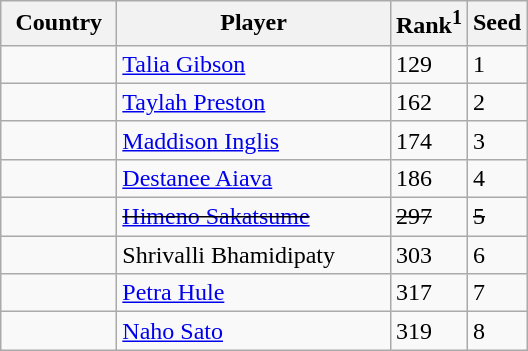<table class="sortable wikitable">
<tr>
<th width="70">Country</th>
<th width="175">Player</th>
<th>Rank<sup>1</sup></th>
<th>Seed</th>
</tr>
<tr>
<td></td>
<td><a href='#'>Talia Gibson</a></td>
<td>129</td>
<td>1</td>
</tr>
<tr>
<td></td>
<td><a href='#'>Taylah Preston</a></td>
<td>162</td>
<td>2</td>
</tr>
<tr>
<td></td>
<td><a href='#'>Maddison Inglis</a></td>
<td>174</td>
<td>3</td>
</tr>
<tr>
<td></td>
<td><a href='#'>Destanee Aiava</a></td>
<td>186</td>
<td>4</td>
</tr>
<tr>
<td><s></s></td>
<td><s><a href='#'>Himeno Sakatsume</a></s></td>
<td><s>297</s></td>
<td><s>5</s></td>
</tr>
<tr>
<td></td>
<td>Shrivalli Bhamidipaty</td>
<td>303</td>
<td>6</td>
</tr>
<tr>
<td></td>
<td><a href='#'>Petra Hule</a></td>
<td>317</td>
<td>7</td>
</tr>
<tr>
<td></td>
<td><a href='#'>Naho Sato</a></td>
<td>319</td>
<td>8</td>
</tr>
</table>
